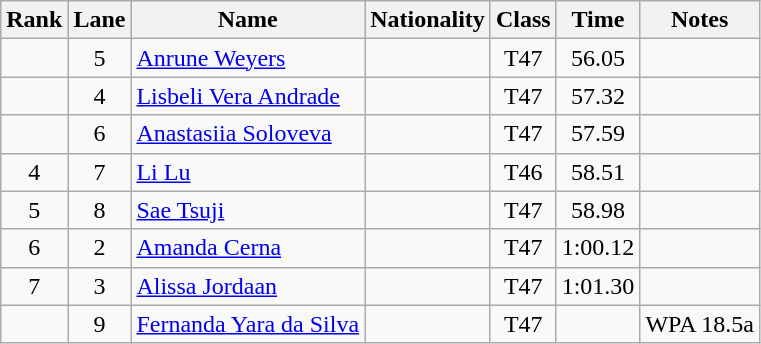<table class="wikitable sortable" style="text-align:center">
<tr>
<th>Rank</th>
<th>Lane</th>
<th>Name</th>
<th>Nationality</th>
<th>Class</th>
<th>Time</th>
<th>Notes</th>
</tr>
<tr>
<td></td>
<td>5</td>
<td align="left"><a href='#'>Anrune Weyers</a></td>
<td align="left"></td>
<td>T47</td>
<td>56.05</td>
<td></td>
</tr>
<tr>
<td></td>
<td>4</td>
<td align="left"><a href='#'>Lisbeli Vera Andrade</a></td>
<td align="left"></td>
<td>T47</td>
<td>57.32</td>
<td></td>
</tr>
<tr>
<td></td>
<td>6</td>
<td align="left"><a href='#'>Anastasiia Soloveva</a></td>
<td align="left"></td>
<td>T47</td>
<td>57.59</td>
<td></td>
</tr>
<tr>
<td>4</td>
<td>7</td>
<td align="left"><a href='#'>Li Lu</a></td>
<td align="left"></td>
<td>T46</td>
<td>58.51</td>
<td></td>
</tr>
<tr>
<td>5</td>
<td>8</td>
<td align="left"><a href='#'>Sae Tsuji</a></td>
<td align="left"></td>
<td>T47</td>
<td>58.98</td>
<td></td>
</tr>
<tr>
<td>6</td>
<td>2</td>
<td align="left"><a href='#'>Amanda Cerna</a></td>
<td align="left"></td>
<td>T47</td>
<td>1:00.12</td>
<td></td>
</tr>
<tr>
<td>7</td>
<td>3</td>
<td align="left"><a href='#'>Alissa Jordaan</a></td>
<td align="left"></td>
<td>T47</td>
<td>1:01.30</td>
<td></td>
</tr>
<tr>
<td></td>
<td>9</td>
<td align="left"><a href='#'>Fernanda Yara da Silva</a></td>
<td align="left"></td>
<td>T47</td>
<td></td>
<td>WPA 18.5a</td>
</tr>
</table>
